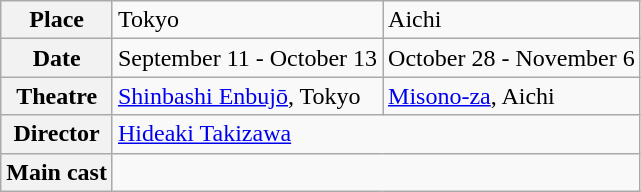<table class="wikitable">
<tr>
<th>Place</th>
<td>Tokyo</td>
<td>Aichi</td>
</tr>
<tr>
<th>Date</th>
<td>September 11 - October 13</td>
<td>October 28 - November 6</td>
</tr>
<tr>
<th>Theatre</th>
<td><a href='#'>Shinbashi Enbujō</a>, Tokyo</td>
<td><a href='#'>Misono-za</a>, Aichi</td>
</tr>
<tr>
<th>Director</th>
<td colspan="2"><a href='#'>Hideaki Takizawa</a></td>
</tr>
<tr>
<th>Main cast</th>
<td colspan="2"></td>
</tr>
</table>
